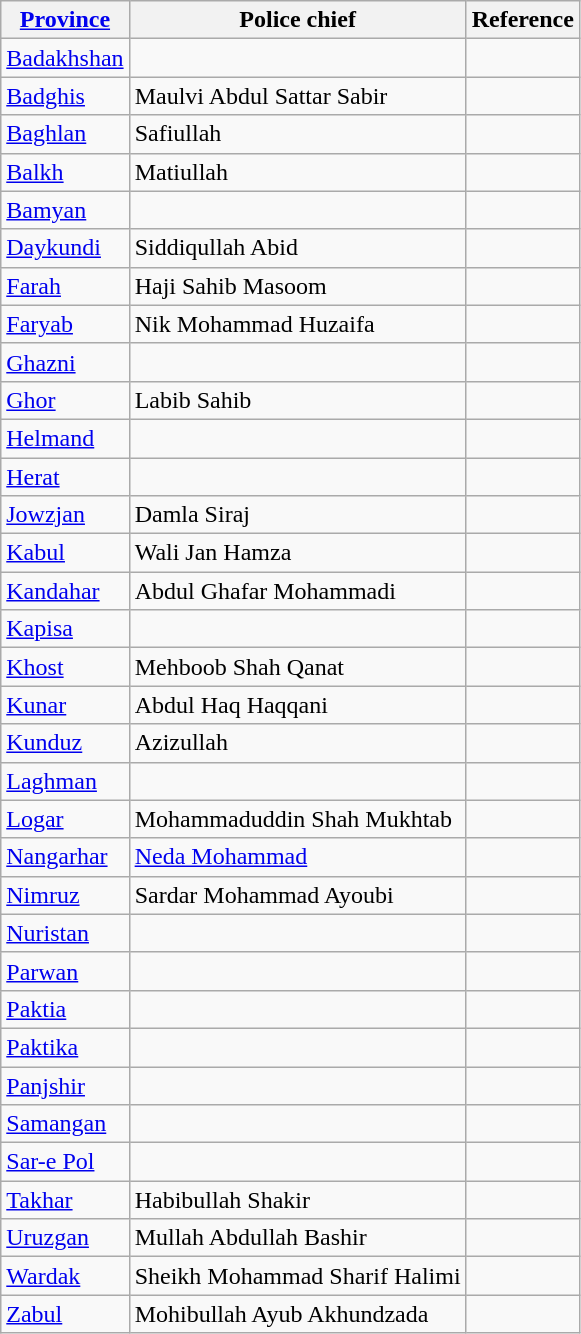<table class="wikitable">
<tr>
<th><a href='#'>Province</a></th>
<th>Police chief</th>
<th>Reference</th>
</tr>
<tr>
<td><a href='#'>Badakhshan</a></td>
<td></td>
<td></td>
</tr>
<tr>
<td><a href='#'>Badghis</a></td>
<td>Maulvi Abdul Sattar Sabir</td>
<td></td>
</tr>
<tr>
<td><a href='#'>Baghlan</a></td>
<td>Safiullah</td>
<td></td>
</tr>
<tr>
<td><a href='#'>Balkh</a></td>
<td>Matiullah</td>
<td></td>
</tr>
<tr>
<td><a href='#'>Bamyan</a></td>
<td></td>
<td></td>
</tr>
<tr>
<td><a href='#'>Daykundi</a></td>
<td>Siddiqullah Abid</td>
<td></td>
</tr>
<tr>
<td><a href='#'>Farah</a></td>
<td>Haji Sahib Masoom</td>
<td></td>
</tr>
<tr>
<td><a href='#'>Faryab</a></td>
<td>Nik Mohammad Huzaifa</td>
<td></td>
</tr>
<tr>
<td><a href='#'>Ghazni</a></td>
<td></td>
<td></td>
</tr>
<tr>
<td><a href='#'>Ghor</a></td>
<td>Labib Sahib</td>
<td></td>
</tr>
<tr>
<td><a href='#'>Helmand</a></td>
<td></td>
<td></td>
</tr>
<tr>
<td><a href='#'>Herat</a></td>
<td></td>
<td></td>
</tr>
<tr>
<td><a href='#'>Jowzjan</a></td>
<td>Damla Siraj</td>
<td></td>
</tr>
<tr>
<td><a href='#'>Kabul</a></td>
<td>Wali Jan Hamza</td>
<td></td>
</tr>
<tr>
<td><a href='#'>Kandahar</a></td>
<td>Abdul Ghafar Mohammadi</td>
<td></td>
</tr>
<tr>
<td><a href='#'>Kapisa</a></td>
<td></td>
<td></td>
</tr>
<tr>
<td><a href='#'>Khost</a></td>
<td>Mehboob Shah Qanat</td>
<td></td>
</tr>
<tr>
<td><a href='#'>Kunar</a></td>
<td>Abdul Haq Haqqani</td>
<td></td>
</tr>
<tr>
<td><a href='#'>Kunduz</a></td>
<td>Azizullah</td>
<td></td>
</tr>
<tr>
<td><a href='#'>Laghman</a></td>
<td></td>
<td></td>
</tr>
<tr>
<td><a href='#'>Logar</a></td>
<td>Mohammaduddin Shah Mukhtab</td>
<td></td>
</tr>
<tr>
<td><a href='#'>Nangarhar</a></td>
<td><a href='#'>Neda Mohammad</a></td>
<td></td>
</tr>
<tr>
<td><a href='#'>Nimruz</a></td>
<td>Sardar Mohammad Ayoubi</td>
<td></td>
</tr>
<tr>
<td><a href='#'>Nuristan</a></td>
<td></td>
<td></td>
</tr>
<tr>
<td><a href='#'>Parwan</a></td>
<td></td>
<td></td>
</tr>
<tr>
<td><a href='#'>Paktia</a></td>
<td></td>
<td></td>
</tr>
<tr>
<td><a href='#'>Paktika</a></td>
<td></td>
<td></td>
</tr>
<tr>
<td><a href='#'>Panjshir</a></td>
<td></td>
<td></td>
</tr>
<tr>
<td><a href='#'>Samangan</a></td>
<td></td>
<td></td>
</tr>
<tr>
<td><a href='#'>Sar-e Pol</a></td>
<td></td>
<td></td>
</tr>
<tr>
<td><a href='#'>Takhar</a></td>
<td>Habibullah Shakir</td>
<td></td>
</tr>
<tr>
<td><a href='#'>Uruzgan</a></td>
<td>Mullah Abdullah Bashir</td>
<td></td>
</tr>
<tr>
<td><a href='#'>Wardak</a></td>
<td>Sheikh Mohammad Sharif Halimi</td>
<td></td>
</tr>
<tr>
<td><a href='#'>Zabul</a></td>
<td>Mohibullah Ayub Akhundzada</td>
<td></td>
</tr>
</table>
